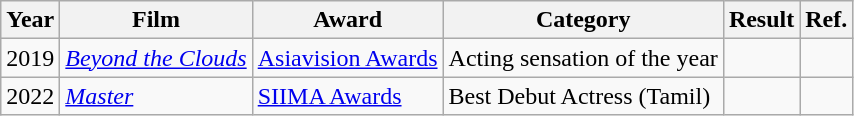<table class="wikitable">
<tr>
<th>Year</th>
<th>Film</th>
<th>Award</th>
<th>Category</th>
<th>Result</th>
<th>Ref.</th>
</tr>
<tr>
<td>2019</td>
<td><em><a href='#'>Beyond the Clouds</a></em></td>
<td><a href='#'>Asiavision Awards</a></td>
<td>Acting sensation of the year</td>
<td></td>
<td></td>
</tr>
<tr>
<td rowspan="1">2022</td>
<td rowspan="1"><em><a href='#'>Master</a></em></td>
<td><a href='#'>SIIMA Awards</a></td>
<td>Best Debut Actress (Tamil)</td>
<td></td>
<td></td>
</tr>
</table>
